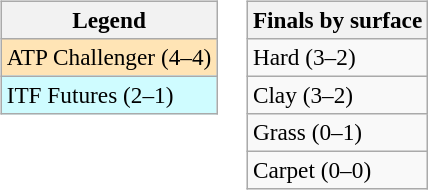<table>
<tr valign=top>
<td><br><table class=wikitable style=font-size:97%>
<tr>
<th>Legend</th>
</tr>
<tr bgcolor=moccasin>
<td>ATP Challenger (4–4)</td>
</tr>
<tr bgcolor=cffcff>
<td>ITF Futures (2–1)</td>
</tr>
</table>
</td>
<td><br><table class=wikitable style=font-size:97%>
<tr>
<th>Finals by surface</th>
</tr>
<tr>
<td>Hard (3–2)</td>
</tr>
<tr>
<td>Clay (3–2)</td>
</tr>
<tr>
<td>Grass (0–1)</td>
</tr>
<tr>
<td>Carpet (0–0)</td>
</tr>
</table>
</td>
</tr>
</table>
